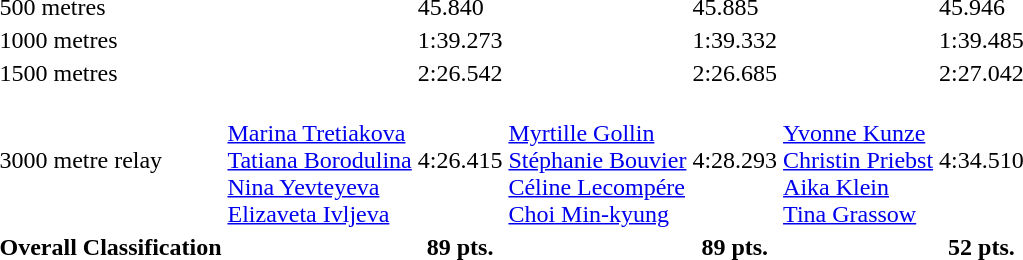<table>
<tr>
<td>500 metres</td>
<td></td>
<td>45.840</td>
<td></td>
<td>45.885</td>
<td></td>
<td>45.946</td>
</tr>
<tr>
<td>1000 metres</td>
<td></td>
<td>1:39.273</td>
<td></td>
<td>1:39.332</td>
<td></td>
<td>1:39.485</td>
</tr>
<tr>
<td>1500 metres</td>
<td></td>
<td>2:26.542</td>
<td></td>
<td>2:26.685</td>
<td></td>
<td>2:27.042</td>
</tr>
<tr>
<td>3000 metre relay</td>
<td valign=top><br><a href='#'>Marina Tretiakova</a><br><a href='#'>Tatiana Borodulina</a><br><a href='#'>Nina Yevteyeva</a><br><a href='#'>Elizaveta Ivljeva</a></td>
<td>4:26.415</td>
<td valign=top><br><a href='#'>Myrtille Gollin</a><br><a href='#'>Stéphanie Bouvier</a><br><a href='#'>Céline Lecompére</a><br><a href='#'>Choi Min-kyung</a></td>
<td>4:28.293</td>
<td valign=top><br><a href='#'>Yvonne Kunze</a><br><a href='#'>Christin Priebst</a><br><a href='#'>Aika Klein</a><br><a href='#'>Tina Grassow</a></td>
<td>4:34.510</td>
</tr>
<tr>
<th>Overall Classification</th>
<th></th>
<th>89 pts.</th>
<th></th>
<th>89 pts.</th>
<th></th>
<th>52 pts.</th>
</tr>
</table>
